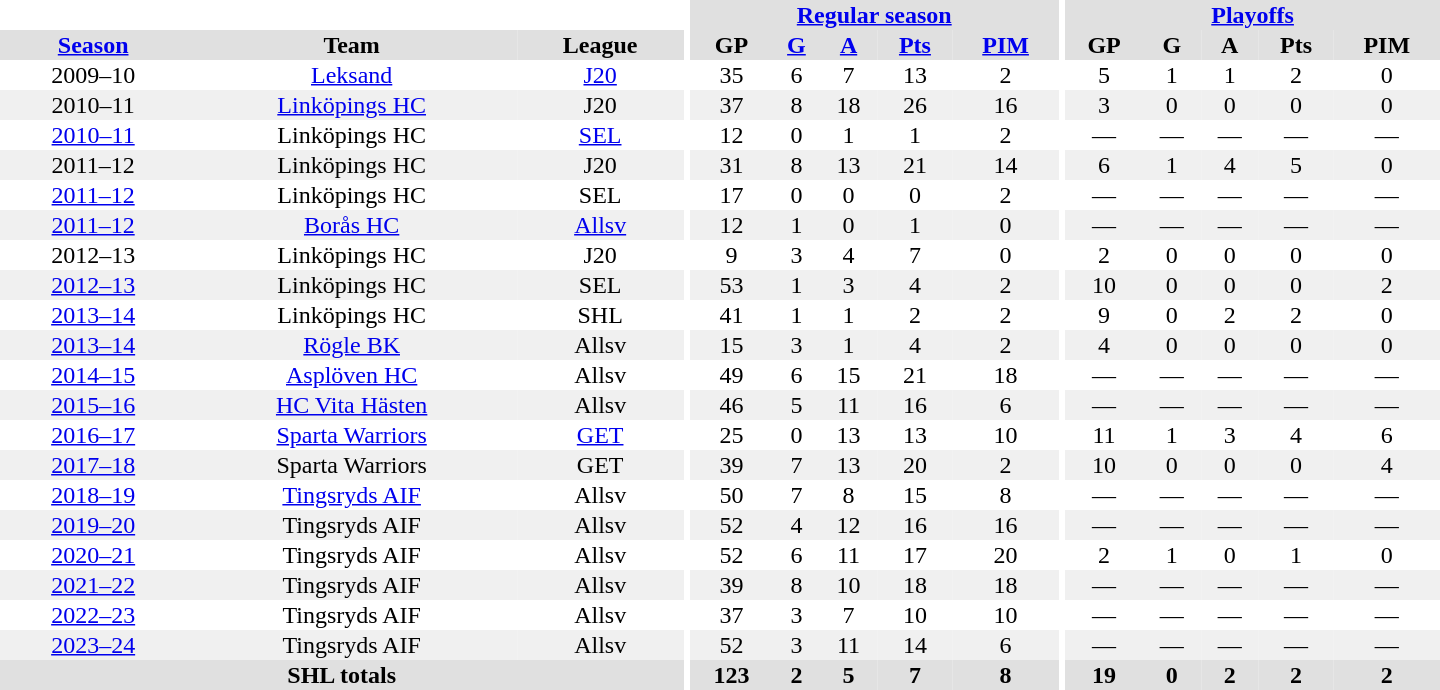<table border="0" cellpadding="1" cellspacing="0" style="text-align:center; width:60em">
<tr bgcolor="#e0e0e0">
<th colspan="3" bgcolor="#ffffff"></th>
<th rowspan="99" bgcolor="#ffffff"></th>
<th colspan="5"><a href='#'>Regular season</a></th>
<th rowspan="99" bgcolor="#ffffff"></th>
<th colspan="5"><a href='#'>Playoffs</a></th>
</tr>
<tr bgcolor="#e0e0e0">
<th><a href='#'>Season</a></th>
<th>Team</th>
<th>League</th>
<th>GP</th>
<th><a href='#'>G</a></th>
<th><a href='#'>A</a></th>
<th><a href='#'>Pts</a></th>
<th><a href='#'>PIM</a></th>
<th>GP</th>
<th>G</th>
<th>A</th>
<th>Pts</th>
<th>PIM</th>
</tr>
<tr ALIGN="center">
<td>2009–10</td>
<td><a href='#'>Leksand</a></td>
<td><a href='#'>J20</a></td>
<td>35</td>
<td>6</td>
<td>7</td>
<td>13</td>
<td>2</td>
<td>5</td>
<td>1</td>
<td>1</td>
<td>2</td>
<td>0</td>
</tr>
<tr ALIGN="center" bgcolor="#f0f0f0">
<td>2010–11</td>
<td><a href='#'>Linköpings HC</a></td>
<td>J20</td>
<td>37</td>
<td>8</td>
<td>18</td>
<td>26</td>
<td>16</td>
<td>3</td>
<td>0</td>
<td>0</td>
<td>0</td>
<td>0</td>
</tr>
<tr ALIGN="center">
<td><a href='#'>2010–11</a></td>
<td>Linköpings HC</td>
<td><a href='#'>SEL</a></td>
<td>12</td>
<td>0</td>
<td>1</td>
<td>1</td>
<td>2</td>
<td>—</td>
<td>—</td>
<td>—</td>
<td>—</td>
<td>—</td>
</tr>
<tr ALIGN="center" bgcolor="#f0f0f0">
<td>2011–12</td>
<td>Linköpings HC</td>
<td>J20</td>
<td>31</td>
<td>8</td>
<td>13</td>
<td>21</td>
<td>14</td>
<td>6</td>
<td>1</td>
<td>4</td>
<td>5</td>
<td>0</td>
</tr>
<tr ALIGN="center">
<td><a href='#'>2011–12</a></td>
<td>Linköpings HC</td>
<td>SEL</td>
<td>17</td>
<td>0</td>
<td>0</td>
<td>0</td>
<td>2</td>
<td>—</td>
<td>—</td>
<td>—</td>
<td>—</td>
<td>—</td>
</tr>
<tr ALIGN="center" bgcolor="#f0f0f0">
<td><a href='#'>2011–12</a></td>
<td><a href='#'>Borås HC</a></td>
<td><a href='#'>Allsv</a></td>
<td>12</td>
<td>1</td>
<td>0</td>
<td>1</td>
<td>0</td>
<td>—</td>
<td>—</td>
<td>—</td>
<td>—</td>
<td>—</td>
</tr>
<tr ALIGN="center">
<td>2012–13</td>
<td>Linköpings HC</td>
<td>J20</td>
<td>9</td>
<td>3</td>
<td>4</td>
<td>7</td>
<td>0</td>
<td>2</td>
<td>0</td>
<td>0</td>
<td>0</td>
<td>0</td>
</tr>
<tr ALIGN="center" bgcolor="#f0f0f0">
<td><a href='#'>2012–13</a></td>
<td>Linköpings HC</td>
<td>SEL</td>
<td>53</td>
<td>1</td>
<td>3</td>
<td>4</td>
<td>2</td>
<td>10</td>
<td>0</td>
<td>0</td>
<td>0</td>
<td>2</td>
</tr>
<tr ALIGN="center">
<td><a href='#'>2013–14</a></td>
<td>Linköpings HC</td>
<td>SHL</td>
<td>41</td>
<td>1</td>
<td>1</td>
<td>2</td>
<td>2</td>
<td>9</td>
<td>0</td>
<td>2</td>
<td>2</td>
<td>0</td>
</tr>
<tr ALIGN="center" bgcolor="#f0f0f0">
<td><a href='#'>2013–14</a></td>
<td><a href='#'>Rögle BK</a></td>
<td>Allsv</td>
<td>15</td>
<td>3</td>
<td>1</td>
<td>4</td>
<td>2</td>
<td>4</td>
<td>0</td>
<td>0</td>
<td>0</td>
<td>0</td>
</tr>
<tr ALIGN="center">
<td><a href='#'>2014–15</a></td>
<td><a href='#'>Asplöven HC</a></td>
<td>Allsv</td>
<td>49</td>
<td>6</td>
<td>15</td>
<td>21</td>
<td>18</td>
<td>—</td>
<td>—</td>
<td>—</td>
<td>—</td>
<td>—</td>
</tr>
<tr ALIGN="center" bgcolor="#f0f0f0">
<td><a href='#'>2015–16</a></td>
<td><a href='#'>HC Vita Hästen</a></td>
<td>Allsv</td>
<td>46</td>
<td>5</td>
<td>11</td>
<td>16</td>
<td>6</td>
<td>—</td>
<td>—</td>
<td>—</td>
<td>—</td>
<td>—</td>
</tr>
<tr ALIGN="center">
<td><a href='#'>2016–17</a></td>
<td><a href='#'>Sparta Warriors</a></td>
<td><a href='#'>GET</a></td>
<td>25</td>
<td>0</td>
<td>13</td>
<td>13</td>
<td>10</td>
<td>11</td>
<td>1</td>
<td>3</td>
<td>4</td>
<td>6</td>
</tr>
<tr ALIGN="center"  bgcolor="#f0f0f0">
<td><a href='#'>2017–18</a></td>
<td>Sparta Warriors</td>
<td>GET</td>
<td>39</td>
<td>7</td>
<td>13</td>
<td>20</td>
<td>2</td>
<td>10</td>
<td>0</td>
<td>0</td>
<td>0</td>
<td>4</td>
</tr>
<tr ALIGN="center">
<td><a href='#'>2018–19</a></td>
<td><a href='#'>Tingsryds AIF</a></td>
<td>Allsv</td>
<td>50</td>
<td>7</td>
<td>8</td>
<td>15</td>
<td>8</td>
<td>—</td>
<td>—</td>
<td>—</td>
<td>—</td>
<td>—</td>
</tr>
<tr ALIGN="center"  bgcolor="#f0f0f0">
<td><a href='#'>2019–20</a></td>
<td>Tingsryds AIF</td>
<td>Allsv</td>
<td>52</td>
<td>4</td>
<td>12</td>
<td>16</td>
<td>16</td>
<td>—</td>
<td>—</td>
<td>—</td>
<td>—</td>
<td>—</td>
</tr>
<tr ALIGN="center">
<td><a href='#'>2020–21</a></td>
<td>Tingsryds AIF</td>
<td>Allsv</td>
<td>52</td>
<td>6</td>
<td>11</td>
<td>17</td>
<td>20</td>
<td>2</td>
<td>1</td>
<td>0</td>
<td>1</td>
<td>0</td>
</tr>
<tr ALIGN="center"  bgcolor="#f0f0f0">
<td><a href='#'>2021–22</a></td>
<td>Tingsryds AIF</td>
<td>Allsv</td>
<td>39</td>
<td>8</td>
<td>10</td>
<td>18</td>
<td>18</td>
<td>—</td>
<td>—</td>
<td>—</td>
<td>—</td>
<td>—</td>
</tr>
<tr ALIGN="center">
<td><a href='#'>2022–23</a></td>
<td>Tingsryds AIF</td>
<td>Allsv</td>
<td>37</td>
<td>3</td>
<td>7</td>
<td>10</td>
<td>10</td>
<td>—</td>
<td>—</td>
<td>—</td>
<td>—</td>
<td>—</td>
</tr>
<tr ALIGN="center"  bgcolor="#f0f0f0">
<td><a href='#'>2023–24</a></td>
<td>Tingsryds AIF</td>
<td>Allsv</td>
<td>52</td>
<td>3</td>
<td>11</td>
<td>14</td>
<td>6</td>
<td>—</td>
<td>—</td>
<td>—</td>
<td>—</td>
<td>—</td>
</tr>
<tr bgcolor="#e0e0e0">
<th colspan="3">SHL totals</th>
<th>123</th>
<th>2</th>
<th>5</th>
<th>7</th>
<th>8</th>
<th>19</th>
<th>0</th>
<th>2</th>
<th>2</th>
<th>2</th>
</tr>
</table>
